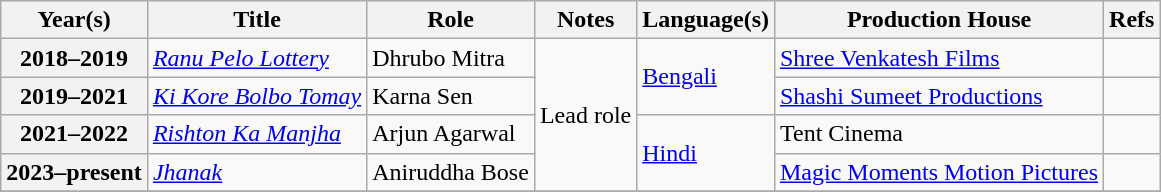<table class="wikitable plainrowheaders sortable">
<tr>
<th scope="col">Year(s)</th>
<th scope="col">Title</th>
<th scope="col">Role</th>
<th scope="col" class="unsortable">Notes</th>
<th scope="col" class="unsortable">Language(s)</th>
<th>Production House</th>
<th scope="col" class="unsortable">Refs</th>
</tr>
<tr>
<th scope="row">2018–2019</th>
<td><em><a href='#'>Ranu Pelo Lottery</a></em></td>
<td>Dhrubo Mitra</td>
<td rowspan="4">Lead role</td>
<td rowspan="2"><a href='#'>Bengali</a></td>
<td><a href='#'>Shree Venkatesh Films</a></td>
<td></td>
</tr>
<tr>
<th scope="row">2019–2021</th>
<td><em><a href='#'>Ki Kore Bolbo Tomay</a></em></td>
<td>Karna Sen</td>
<td><a href='#'>Shashi Sumeet Productions</a></td>
<td></td>
</tr>
<tr>
<th scope="row">2021–2022</th>
<td><em><a href='#'>Rishton Ka Manjha</a></em></td>
<td>Arjun Agarwal</td>
<td rowspan="2"><a href='#'>Hindi</a></td>
<td>Tent Cinema</td>
<td></td>
</tr>
<tr>
<th scope="row">2023–present</th>
<td><em><a href='#'>Jhanak</a></em></td>
<td>Aniruddha Bose</td>
<td><a href='#'>Magic Moments Motion Pictures</a></td>
<td></td>
</tr>
<tr>
</tr>
</table>
